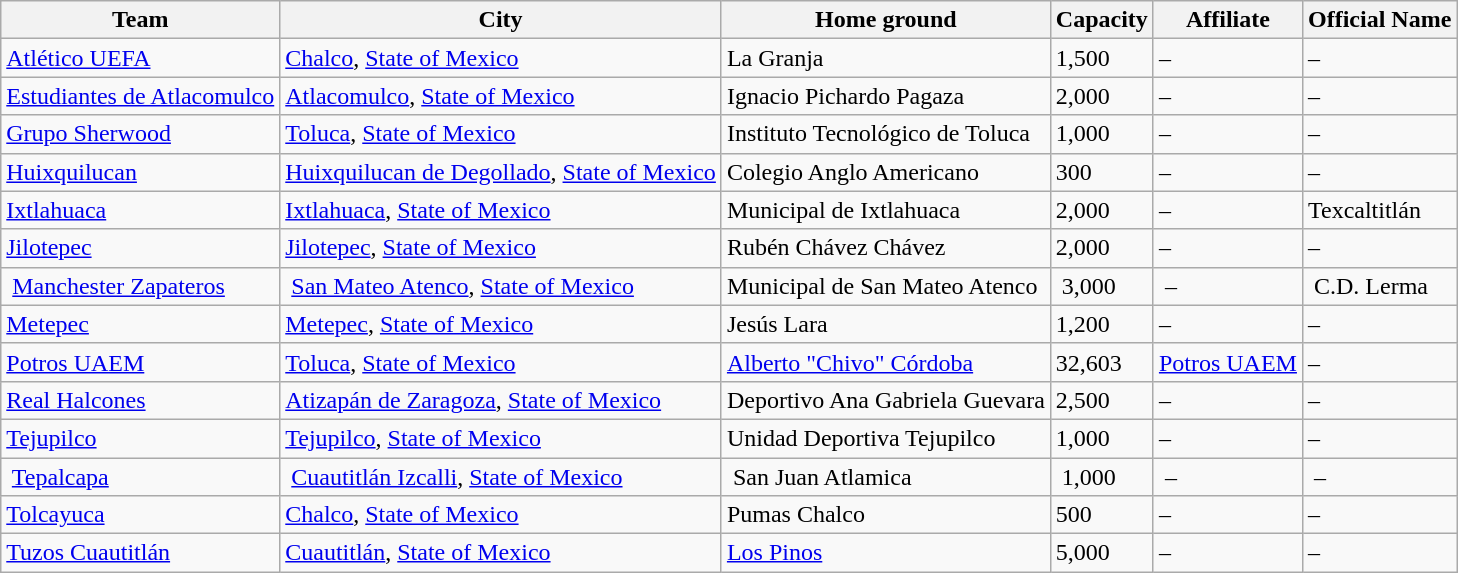<table class="wikitable sortable">
<tr>
<th>Team</th>
<th>City</th>
<th>Home ground</th>
<th>Capacity</th>
<th>Affiliate</th>
<th>Official Name</th>
</tr>
<tr>
<td><a href='#'>Atlético UEFA</a></td>
<td><a href='#'>Chalco</a>, <a href='#'>State of Mexico</a></td>
<td>La Granja</td>
<td>1,500</td>
<td>–</td>
<td>–</td>
</tr>
<tr>
<td><a href='#'>Estudiantes de Atlacomulco</a></td>
<td><a href='#'>Atlacomulco</a>, <a href='#'>State of Mexico</a></td>
<td>Ignacio Pichardo Pagaza</td>
<td>2,000</td>
<td>–</td>
<td>–</td>
</tr>
<tr>
<td><a href='#'>Grupo Sherwood</a></td>
<td><a href='#'>Toluca</a>, <a href='#'>State of Mexico</a></td>
<td>Instituto Tecnológico de Toluca</td>
<td>1,000</td>
<td>–</td>
<td>–</td>
</tr>
<tr>
<td><a href='#'>Huixquilucan</a></td>
<td><a href='#'>Huixquilucan de Degollado</a>, <a href='#'>State of Mexico</a></td>
<td>Colegio Anglo Americano</td>
<td>300</td>
<td>–</td>
<td>–</td>
</tr>
<tr>
<td><a href='#'>Ixtlahuaca</a></td>
<td><a href='#'>Ixtlahuaca</a>, <a href='#'>State of Mexico</a></td>
<td>Municipal de Ixtlahuaca</td>
<td>2,000</td>
<td>–</td>
<td>Texcaltitlán</td>
</tr>
<tr>
<td><a href='#'>Jilotepec</a></td>
<td><a href='#'>Jilotepec</a>, <a href='#'>State of Mexico</a></td>
<td>Rubén Chávez Chávez</td>
<td>2,000</td>
<td>–</td>
<td>–</td>
</tr>
<tr>
<td> <a href='#'>Manchester Zapateros</a> </td>
<td> <a href='#'>San Mateo Atenco</a>, <a href='#'>State of Mexico</a> </td>
<td>Municipal de San Mateo Atenco </td>
<td> 3,000</td>
<td> – </td>
<td> C.D. Lerma</td>
</tr>
<tr>
<td><a href='#'>Metepec</a></td>
<td><a href='#'>Metepec</a>, <a href='#'>State of Mexico</a></td>
<td>Jesús Lara</td>
<td>1,200</td>
<td>–</td>
<td>–</td>
</tr>
<tr>
<td><a href='#'>Potros UAEM</a></td>
<td><a href='#'>Toluca</a>, <a href='#'>State of Mexico</a></td>
<td><a href='#'>Alberto "Chivo" Córdoba</a></td>
<td>32,603</td>
<td><a href='#'>Potros UAEM</a></td>
<td>–</td>
</tr>
<tr>
<td><a href='#'>Real Halcones</a></td>
<td><a href='#'>Atizapán de Zaragoza</a>, <a href='#'>State of Mexico</a></td>
<td>Deportivo Ana Gabriela Guevara</td>
<td>2,500</td>
<td>–</td>
<td>–</td>
</tr>
<tr>
<td><a href='#'>Tejupilco</a></td>
<td><a href='#'>Tejupilco</a>, <a href='#'>State of Mexico</a></td>
<td>Unidad Deportiva Tejupilco</td>
<td>1,000</td>
<td>–</td>
<td>–</td>
</tr>
<tr>
<td> <a href='#'>Tepalcapa</a> </td>
<td> <a href='#'>Cuautitlán Izcalli</a>, <a href='#'>State of Mexico</a> </td>
<td> San Juan Atlamica</td>
<td> 1,000</td>
<td> – </td>
<td> –</td>
</tr>
<tr>
<td><a href='#'>Tolcayuca</a></td>
<td><a href='#'>Chalco</a>, <a href='#'>State of Mexico</a></td>
<td>Pumas Chalco</td>
<td>500</td>
<td>–</td>
<td>–</td>
</tr>
<tr>
<td><a href='#'>Tuzos Cuautitlán</a></td>
<td><a href='#'>Cuautitlán</a>, <a href='#'>State of Mexico</a></td>
<td><a href='#'>Los Pinos</a></td>
<td>5,000</td>
<td>–</td>
<td>–</td>
</tr>
</table>
